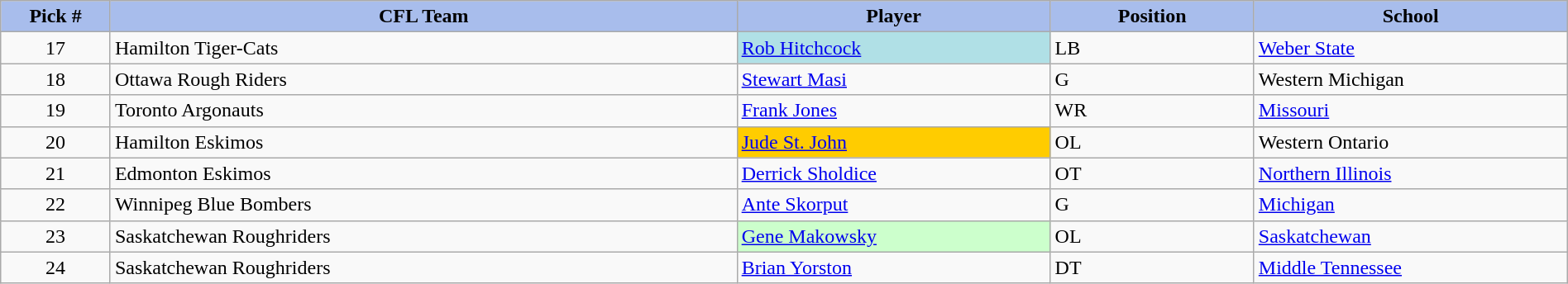<table class="wikitable" style="width: 100%">
<tr>
<th style="background:#A8BDEC;" width=7%>Pick #</th>
<th width=40% style="background:#A8BDEC;">CFL Team</th>
<th width=20% style="background:#A8BDEC;">Player</th>
<th width=13% style="background:#A8BDEC;">Position</th>
<th width=20% style="background:#A8BDEC;">School</th>
</tr>
<tr>
<td align=center>17</td>
<td>Hamilton Tiger-Cats</td>
<td bgcolor="#B0E0E6"><a href='#'>Rob Hitchcock</a></td>
<td>LB</td>
<td><a href='#'>Weber State</a></td>
</tr>
<tr>
<td align=center>18</td>
<td>Ottawa Rough Riders</td>
<td><a href='#'>Stewart Masi</a></td>
<td>G</td>
<td>Western Michigan</td>
</tr>
<tr>
<td align=center>19</td>
<td>Toronto Argonauts</td>
<td><a href='#'>Frank Jones</a></td>
<td>WR</td>
<td><a href='#'>Missouri</a></td>
</tr>
<tr>
<td align=center>20</td>
<td>Hamilton Eskimos</td>
<td bgcolor="#FFCC00"><a href='#'>Jude St. John</a></td>
<td>OL</td>
<td>Western Ontario</td>
</tr>
<tr>
<td align=center>21</td>
<td>Edmonton Eskimos</td>
<td><a href='#'>Derrick Sholdice</a></td>
<td>OT</td>
<td><a href='#'>Northern Illinois</a></td>
</tr>
<tr>
<td align=center>22</td>
<td>Winnipeg Blue Bombers</td>
<td><a href='#'>Ante Skorput</a></td>
<td>G</td>
<td><a href='#'>Michigan</a></td>
</tr>
<tr>
<td align=center>23</td>
<td>Saskatchewan Roughriders</td>
<td bgcolor="#CCFFCC"><a href='#'>Gene Makowsky</a></td>
<td>OL</td>
<td><a href='#'>Saskatchewan</a></td>
</tr>
<tr>
<td align=center>24</td>
<td>Saskatchewan Roughriders</td>
<td><a href='#'>Brian Yorston</a></td>
<td>DT</td>
<td><a href='#'>Middle Tennessee</a></td>
</tr>
</table>
